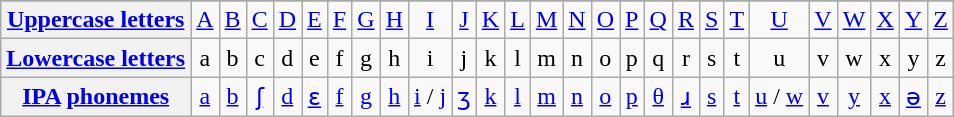<table class="wikitable" style="text-align:center; table-layout:auto">
<tr>
</tr>
<tr>
<th><a href='#'>Uppercase letters</a></th>
<td><a href='#'>A</a></td>
<td><a href='#'>B</a></td>
<td><a href='#'>C</a></td>
<td><a href='#'>D</a></td>
<td><a href='#'>E</a></td>
<td><a href='#'>F</a></td>
<td><a href='#'>G</a></td>
<td><a href='#'>H</a></td>
<td><a href='#'>I</a></td>
<td><a href='#'>J</a></td>
<td><a href='#'>K</a></td>
<td><a href='#'>L</a></td>
<td><a href='#'>M</a></td>
<td><a href='#'>N</a></td>
<td><a href='#'>O</a></td>
<td><a href='#'>P</a></td>
<td><a href='#'>Q</a></td>
<td><a href='#'>R</a></td>
<td><a href='#'>S</a></td>
<td><a href='#'>T</a></td>
<td><a href='#'>U</a></td>
<td><a href='#'>V</a></td>
<td><a href='#'>W</a></td>
<td><a href='#'>X</a></td>
<td><a href='#'>Y</a></td>
<td><a href='#'>Z</a></td>
</tr>
<tr>
<th><a href='#'>Lowercase letters</a></th>
<td>a</td>
<td>b</td>
<td>c</td>
<td>d</td>
<td>e</td>
<td>f</td>
<td>g</td>
<td>h</td>
<td>i</td>
<td>j</td>
<td>k</td>
<td>l</td>
<td>m</td>
<td>n</td>
<td>o</td>
<td>p</td>
<td>q</td>
<td>r</td>
<td>s</td>
<td>t</td>
<td>u</td>
<td>v</td>
<td>w</td>
<td>x</td>
<td>y</td>
<td>z</td>
</tr>
<tr>
<th><a href='#'>IPA</a> <a href='#'>phonemes</a></th>
<td><a href='#'>a</a></td>
<td><a href='#'>b</a></td>
<td><a href='#'>ʃ</a></td>
<td><a href='#'>d</a></td>
<td><a href='#'>ɛ</a></td>
<td><a href='#'>f</a></td>
<td><a href='#'>g</a></td>
<td><a href='#'>h</a></td>
<td><a href='#'>i</a> / <a href='#'>j</a></td>
<td><a href='#'>ʒ</a></td>
<td><a href='#'>k</a></td>
<td><a href='#'>l</a></td>
<td><a href='#'>m</a></td>
<td><a href='#'>n</a></td>
<td><a href='#'>o</a></td>
<td><a href='#'>p</a></td>
<td><a href='#'>θ</a></td>
<td><a href='#'>ɹ</a></td>
<td><a href='#'>s</a></td>
<td><a href='#'>t</a></td>
<td><a href='#'>u</a> / <a href='#'>w</a></td>
<td><a href='#'>v</a></td>
<td><a href='#'>y</a></td>
<td><a href='#'>x</a></td>
<td><a href='#'>ə</a></td>
<td><a href='#'>z</a></td>
</tr>
</table>
